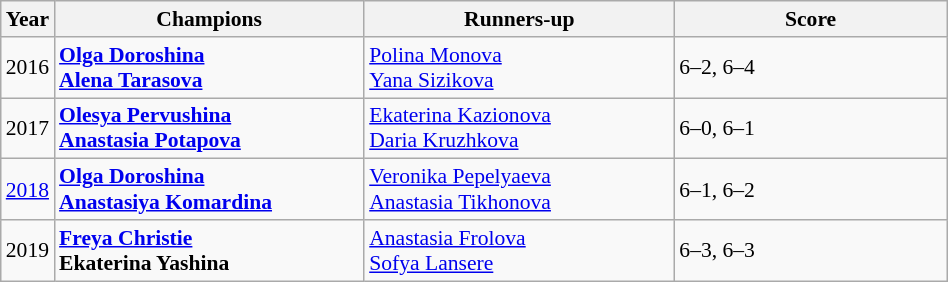<table class="wikitable" style="font-size:90%">
<tr>
<th>Year</th>
<th width="200">Champions</th>
<th width="200">Runners-up</th>
<th width="175">Score</th>
</tr>
<tr>
<td>2016</td>
<td> <strong><a href='#'>Olga Doroshina</a></strong> <br>  <strong><a href='#'>Alena Tarasova</a></strong></td>
<td> <a href='#'>Polina Monova</a> <br>  <a href='#'>Yana Sizikova</a></td>
<td>6–2, 6–4</td>
</tr>
<tr>
<td>2017</td>
<td> <strong><a href='#'>Olesya Pervushina</a></strong> <br>  <strong><a href='#'>Anastasia Potapova</a></strong></td>
<td> <a href='#'>Ekaterina Kazionova</a> <br>  <a href='#'>Daria Kruzhkova</a></td>
<td>6–0, 6–1</td>
</tr>
<tr>
<td><a href='#'>2018</a></td>
<td> <strong><a href='#'>Olga Doroshina</a></strong> <br>  <strong><a href='#'>Anastasiya Komardina</a></strong></td>
<td> <a href='#'>Veronika Pepelyaeva</a> <br>  <a href='#'>Anastasia Tikhonova</a></td>
<td>6–1, 6–2</td>
</tr>
<tr>
<td>2019</td>
<td> <strong><a href='#'>Freya Christie</a></strong> <br>  <strong>Ekaterina Yashina</strong></td>
<td> <a href='#'>Anastasia Frolova</a> <br>  <a href='#'>Sofya Lansere</a></td>
<td>6–3, 6–3</td>
</tr>
</table>
